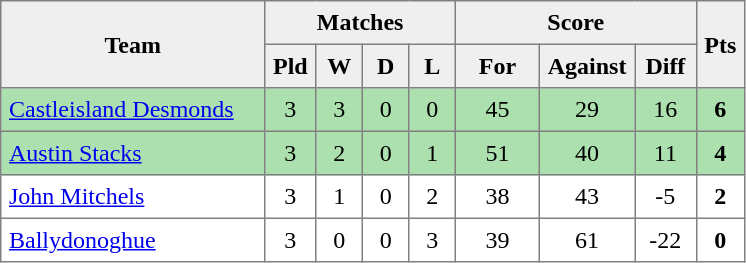<table style=border-collapse:collapse border=1 cellspacing=0 cellpadding=5>
<tr align=center bgcolor=#efefef>
<th rowspan=2 width=165>Team</th>
<th colspan=4>Matches</th>
<th colspan=3>Score</th>
<th rowspan=2width=20>Pts</th>
</tr>
<tr align=center bgcolor=#efefef>
<th width=20>Pld</th>
<th width=20>W</th>
<th width=20>D</th>
<th width=20>L</th>
<th width=45>For</th>
<th width=45>Against</th>
<th width=30>Diff</th>
</tr>
<tr align=center style="background:#ACE1AF;">
<td style="text-align:left;"><a href='#'>Castleisland Desmonds</a></td>
<td>3</td>
<td>3</td>
<td>0</td>
<td>0</td>
<td>45</td>
<td>29</td>
<td>16</td>
<td><strong>6</strong></td>
</tr>
<tr align=center style="background:#ACE1AF;">
<td style="text-align:left;"><a href='#'>Austin Stacks</a></td>
<td>3</td>
<td>2</td>
<td>0</td>
<td>1</td>
<td>51</td>
<td>40</td>
<td>11</td>
<td><strong>4</strong></td>
</tr>
<tr align=center>
<td style="text-align:left;"><a href='#'>John Mitchels</a></td>
<td>3</td>
<td>1</td>
<td>0</td>
<td>2</td>
<td>38</td>
<td>43</td>
<td>-5</td>
<td><strong>2</strong></td>
</tr>
<tr align=center>
<td style="text-align:left;"><a href='#'>Ballydonoghue</a></td>
<td>3</td>
<td>0</td>
<td>0</td>
<td>3</td>
<td>39</td>
<td>61</td>
<td>-22</td>
<td><strong>0</strong></td>
</tr>
</table>
